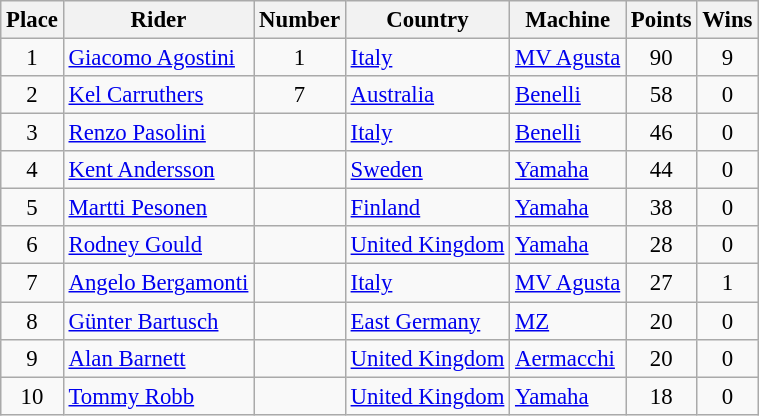<table class="wikitable" style="font-size: 95%;">
<tr>
<th>Place</th>
<th>Rider</th>
<th>Number</th>
<th>Country</th>
<th>Machine</th>
<th>Points</th>
<th>Wins</th>
</tr>
<tr>
<td align=center>1</td>
<td> <a href='#'>Giacomo Agostini</a></td>
<td align=center>1</td>
<td><a href='#'>Italy</a></td>
<td><a href='#'>MV Agusta</a></td>
<td align=center>90</td>
<td align=center>9</td>
</tr>
<tr>
<td align=center>2</td>
<td> <a href='#'>Kel Carruthers</a></td>
<td align=center>7</td>
<td><a href='#'>Australia</a></td>
<td><a href='#'>Benelli</a></td>
<td align=center>58</td>
<td align=center>0</td>
</tr>
<tr>
<td align=center>3</td>
<td> <a href='#'>Renzo Pasolini</a></td>
<td></td>
<td><a href='#'>Italy</a></td>
<td><a href='#'>Benelli</a></td>
<td align=center>46</td>
<td align=center>0</td>
</tr>
<tr>
<td align=center>4</td>
<td> <a href='#'>Kent Andersson</a></td>
<td></td>
<td><a href='#'>Sweden</a></td>
<td><a href='#'>Yamaha</a></td>
<td align=center>44</td>
<td align=center>0</td>
</tr>
<tr>
<td align=center>5</td>
<td> <a href='#'>Martti Pesonen</a></td>
<td></td>
<td><a href='#'>Finland</a></td>
<td><a href='#'>Yamaha</a></td>
<td align=center>38</td>
<td align=center>0</td>
</tr>
<tr>
<td align=center>6</td>
<td> <a href='#'>Rodney Gould</a></td>
<td></td>
<td><a href='#'>United Kingdom</a></td>
<td><a href='#'>Yamaha</a></td>
<td align=center>28</td>
<td align=center>0</td>
</tr>
<tr>
<td align=center>7</td>
<td> <a href='#'>Angelo Bergamonti</a></td>
<td></td>
<td><a href='#'>Italy</a></td>
<td><a href='#'>MV Agusta</a></td>
<td align=center>27</td>
<td align=center>1</td>
</tr>
<tr>
<td align=center>8</td>
<td> <a href='#'>Günter Bartusch</a></td>
<td></td>
<td><a href='#'>East Germany</a></td>
<td><a href='#'>MZ</a></td>
<td align=center>20</td>
<td align=center>0</td>
</tr>
<tr>
<td align=center>9</td>
<td> <a href='#'>Alan Barnett</a></td>
<td></td>
<td><a href='#'>United Kingdom</a></td>
<td><a href='#'>Aermacchi</a></td>
<td align=center>20</td>
<td align=center>0</td>
</tr>
<tr>
<td align=center>10</td>
<td> <a href='#'>Tommy Robb</a></td>
<td></td>
<td><a href='#'>United Kingdom</a></td>
<td><a href='#'>Yamaha</a></td>
<td align=center>18</td>
<td align=center>0</td>
</tr>
</table>
